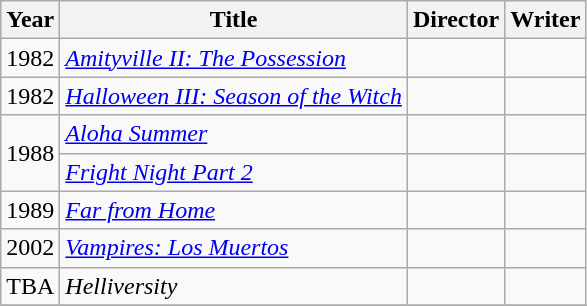<table class="wikitable">
<tr>
<th>Year</th>
<th>Title</th>
<th>Director</th>
<th>Writer</th>
</tr>
<tr>
<td>1982</td>
<td><em><a href='#'>Amityville II: The Possession</a></em></td>
<td></td>
<td></td>
</tr>
<tr>
<td>1982</td>
<td><em><a href='#'>Halloween III: Season of the Witch</a></em></td>
<td></td>
<td></td>
</tr>
<tr>
<td rowspan=2>1988</td>
<td><em><a href='#'>Aloha Summer</a></em></td>
<td></td>
<td></td>
</tr>
<tr>
<td><em><a href='#'>Fright Night Part 2</a></em></td>
<td></td>
<td></td>
</tr>
<tr>
<td>1989</td>
<td><em><a href='#'>Far from Home</a></em></td>
<td></td>
<td></td>
</tr>
<tr>
<td>2002</td>
<td><em><a href='#'>Vampires: Los Muertos</a></em></td>
<td></td>
<td></td>
</tr>
<tr>
<td>TBA</td>
<td><em>Helliversity</em></td>
<td></td>
<td></td>
</tr>
<tr>
</tr>
</table>
